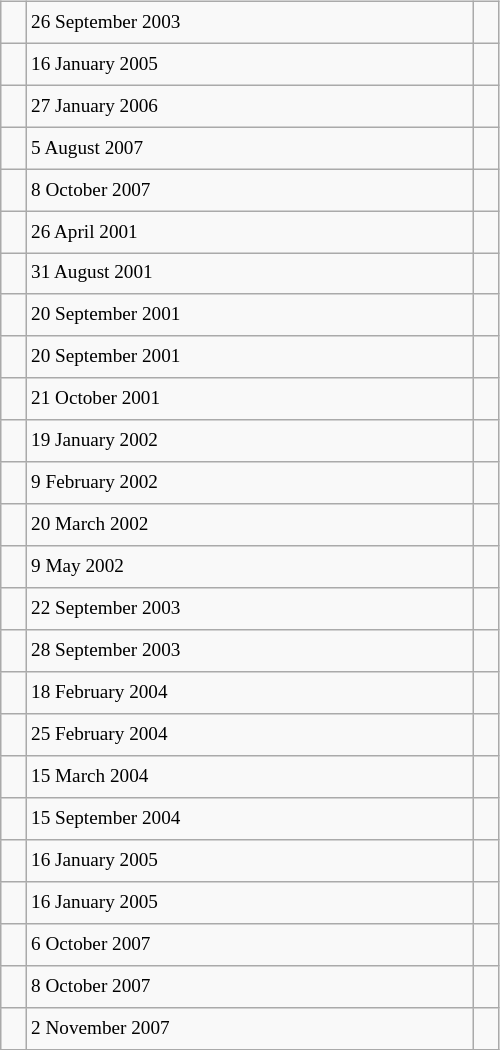<table class="wikitable" style="font-size: 80%; float: left; width: 26em; margin-right: 1em; height: 700px">
<tr>
<td></td>
<td>26 September 2003</td>
<td></td>
</tr>
<tr>
<td></td>
<td>16 January 2005</td>
<td></td>
</tr>
<tr>
<td></td>
<td>27 January 2006</td>
<td></td>
</tr>
<tr>
<td></td>
<td>5 August 2007</td>
<td></td>
</tr>
<tr>
<td></td>
<td>8 October 2007</td>
<td></td>
</tr>
<tr>
<td></td>
<td>26 April 2001</td>
<td></td>
</tr>
<tr>
<td></td>
<td>31 August 2001</td>
<td></td>
</tr>
<tr>
<td></td>
<td>20 September 2001</td>
<td></td>
</tr>
<tr>
<td></td>
<td>20 September 2001</td>
<td></td>
</tr>
<tr>
<td></td>
<td>21 October 2001</td>
<td></td>
</tr>
<tr>
<td></td>
<td>19 January 2002</td>
<td></td>
</tr>
<tr>
<td></td>
<td>9 February 2002</td>
<td></td>
</tr>
<tr>
<td></td>
<td>20 March 2002</td>
<td></td>
</tr>
<tr>
<td></td>
<td>9 May 2002</td>
<td></td>
</tr>
<tr>
<td></td>
<td>22 September 2003</td>
<td></td>
</tr>
<tr>
<td></td>
<td>28 September 2003</td>
<td></td>
</tr>
<tr>
<td></td>
<td>18 February 2004</td>
<td></td>
</tr>
<tr>
<td></td>
<td>25 February 2004</td>
<td></td>
</tr>
<tr>
<td></td>
<td>15 March 2004</td>
<td></td>
</tr>
<tr>
<td></td>
<td>15 September 2004</td>
<td></td>
</tr>
<tr>
<td></td>
<td>16 January 2005</td>
<td></td>
</tr>
<tr>
<td></td>
<td>16 January 2005</td>
<td></td>
</tr>
<tr>
<td></td>
<td>6 October 2007</td>
<td></td>
</tr>
<tr>
<td></td>
<td>8 October 2007</td>
<td></td>
</tr>
<tr>
<td></td>
<td>2 November 2007</td>
<td></td>
</tr>
</table>
